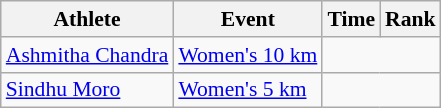<table class="wikitable" style="text-align:center; font-size:90%">
<tr>
<th>Athlete</th>
<th>Event</th>
<th>Time</th>
<th>Rank</th>
</tr>
<tr>
<td align=left><a href='#'>Ashmitha Chandra</a></td>
<td align=left><a href='#'>Women's 10 km</a></td>
<td colspan=2></td>
</tr>
<tr>
<td align=left><a href='#'>Sindhu Moro</a></td>
<td align=left><a href='#'>Women's 5 km</a></td>
<td colspan=2></td>
</tr>
</table>
